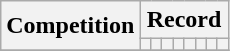<table class="wikitable" style="text-align: center">
<tr>
<th rowspan=2>Competition</th>
<th colspan=8>Record</th>
</tr>
<tr>
<th></th>
<th></th>
<th></th>
<th></th>
<th></th>
<th></th>
<th></th>
<th></th>
</tr>
<tr>
</tr>
</table>
